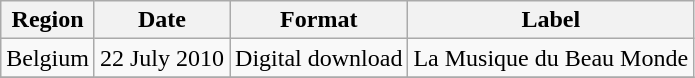<table class=wikitable>
<tr>
<th>Region</th>
<th>Date</th>
<th>Format</th>
<th>Label</th>
</tr>
<tr>
<td>Belgium</td>
<td>22 July 2010</td>
<td>Digital download</td>
<td>La Musique du Beau Monde</td>
</tr>
<tr>
</tr>
</table>
